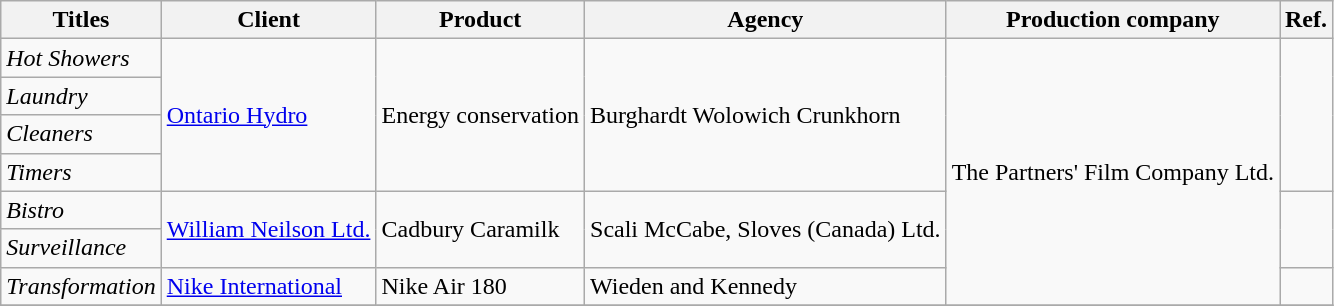<table class="wikitable sortable">
<tr>
<th>Titles</th>
<th>Client</th>
<th>Product</th>
<th>Agency</th>
<th>Production company</th>
<th class="unsortable">Ref.</th>
</tr>
<tr>
<td><em>Hot Showers</em></td>
<td rowspan=4><a href='#'>Ontario Hydro</a></td>
<td rowspan=4>Energy conservation</td>
<td rowspan=4>Burghardt Wolowich Crunkhorn</td>
<td rowspan=7>The Partners' Film Company Ltd.</td>
<td rowspan=4></td>
</tr>
<tr>
<td><em>Laundry</em></td>
</tr>
<tr>
<td><em>Cleaners</em></td>
</tr>
<tr>
<td><em>Timers</em></td>
</tr>
<tr>
<td><em>Bistro</em></td>
<td rowspan=2><a href='#'>William Neilson Ltd.</a></td>
<td rowspan=2>Cadbury Caramilk</td>
<td rowspan=2>Scali McCabe, Sloves (Canada) Ltd.</td>
<td rowspan=2></td>
</tr>
<tr>
<td><em>Surveillance</em></td>
</tr>
<tr>
<td><em>Transformation</em></td>
<td><a href='#'>Nike International</a></td>
<td>Nike Air 180</td>
<td>Wieden and Kennedy</td>
<td></td>
</tr>
<tr>
</tr>
</table>
